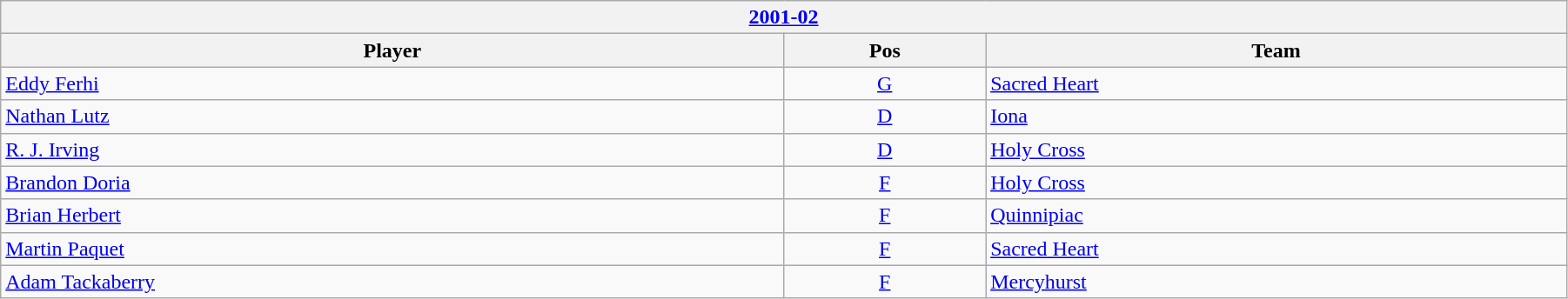<table class="wikitable" width=95%>
<tr>
<th colspan=3><a href='#'>2001-02</a></th>
</tr>
<tr>
<th>Player</th>
<th>Pos</th>
<th>Team</th>
</tr>
<tr>
<td><a href='#'>Eddy Ferhi</a></td>
<td style="text-align:center;"><a href='#'>G</a></td>
<td><a href='#'>Sacred Heart</a></td>
</tr>
<tr>
<td><a href='#'>Nathan Lutz</a></td>
<td style="text-align:center;"><a href='#'>D</a></td>
<td><a href='#'>Iona</a></td>
</tr>
<tr>
<td><a href='#'>R. J. Irving</a></td>
<td style="text-align:center;"><a href='#'>D</a></td>
<td><a href='#'>Holy Cross</a></td>
</tr>
<tr>
<td><a href='#'>Brandon Doria</a></td>
<td style="text-align:center;"><a href='#'>F</a></td>
<td><a href='#'>Holy Cross</a></td>
</tr>
<tr>
<td><a href='#'>Brian Herbert</a></td>
<td style="text-align:center;"><a href='#'>F</a></td>
<td><a href='#'>Quinnipiac</a></td>
</tr>
<tr>
<td><a href='#'>Martin Paquet</a></td>
<td style="text-align:center;"><a href='#'>F</a></td>
<td><a href='#'>Sacred Heart</a></td>
</tr>
<tr>
<td><a href='#'>Adam Tackaberry</a></td>
<td style="text-align:center;"><a href='#'>F</a></td>
<td><a href='#'>Mercyhurst</a></td>
</tr>
</table>
